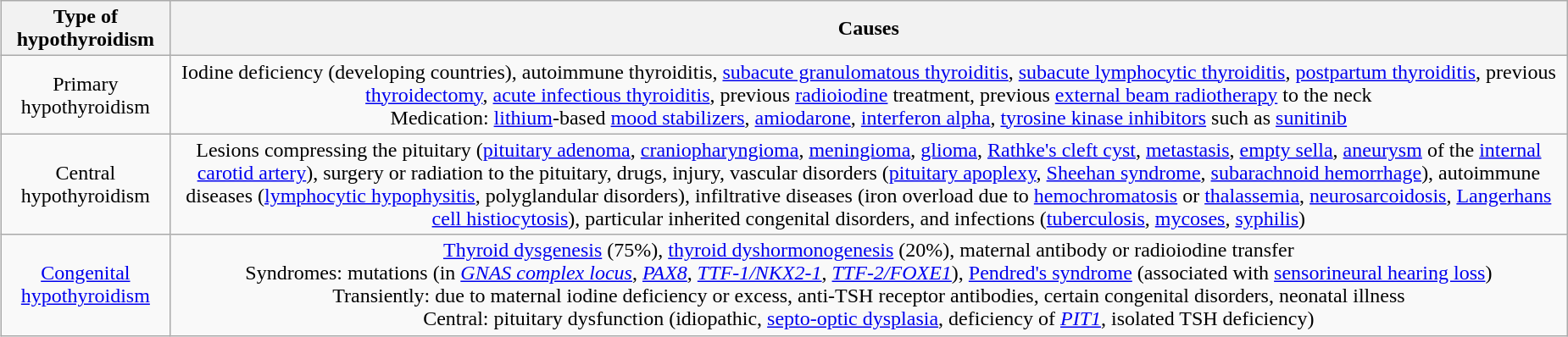<table class="wikitable" style = "margin-left:15px; text-align:center">
<tr>
<th>Type of hypothyroidism</th>
<th>Causes</th>
</tr>
<tr>
<td>Primary hypothyroidism</td>
<td>Iodine deficiency (developing countries), autoimmune thyroiditis, <a href='#'>subacute granulomatous thyroiditis</a>, <a href='#'>subacute lymphocytic thyroiditis</a>, <a href='#'>postpartum thyroiditis</a>, previous <a href='#'>thyroidectomy</a>, <a href='#'>acute infectious thyroiditis</a>, previous <a href='#'>radioiodine</a> treatment, previous <a href='#'>external beam radiotherapy</a> to the neck<br>Medication: <a href='#'>lithium</a>-based <a href='#'>mood stabilizers</a>, <a href='#'>amiodarone</a>, <a href='#'>interferon alpha</a>, <a href='#'>tyrosine kinase inhibitors</a> such as <a href='#'>sunitinib</a></td>
</tr>
<tr>
<td>Central hypothyroidism</td>
<td>Lesions compressing the pituitary (<a href='#'>pituitary adenoma</a>, <a href='#'>craniopharyngioma</a>, <a href='#'>meningioma</a>, <a href='#'>glioma</a>, <a href='#'>Rathke's cleft cyst</a>, <a href='#'>metastasis</a>, <a href='#'>empty sella</a>, <a href='#'>aneurysm</a> of the <a href='#'>internal carotid artery</a>), surgery or radiation to the pituitary, drugs, injury, vascular disorders (<a href='#'>pituitary apoplexy</a>, <a href='#'>Sheehan syndrome</a>, <a href='#'>subarachnoid hemorrhage</a>), autoimmune diseases (<a href='#'>lymphocytic hypophysitis</a>, polyglandular disorders), infiltrative diseases (iron overload due to <a href='#'>hemochromatosis</a> or <a href='#'>thalassemia</a>, <a href='#'>neurosarcoidosis</a>, <a href='#'>Langerhans cell histiocytosis</a>), particular inherited congenital disorders, and infections (<a href='#'>tuberculosis</a>, <a href='#'>mycoses</a>, <a href='#'>syphilis</a>)</td>
</tr>
<tr>
<td><a href='#'>Congenital hypothyroidism</a></td>
<td><a href='#'>Thyroid dysgenesis</a> (75%), <a href='#'>thyroid dyshormonogenesis</a> (20%), maternal antibody or radioiodine transfer<br>Syndromes: mutations (in <em><a href='#'>GNAS complex locus</a></em>, <em><a href='#'>PAX8</a></em>, <em><a href='#'>TTF-1/NKX2-1</a></em>, <em><a href='#'>TTF-2/FOXE1</a></em>), <a href='#'>Pendred's syndrome</a> (associated with <a href='#'>sensorineural hearing loss</a>)<br>Transiently: due to maternal iodine deficiency or excess, anti-TSH receptor antibodies, certain congenital disorders, neonatal illness<br>Central: pituitary dysfunction (idiopathic, <a href='#'>septo-optic dysplasia</a>, deficiency of <em><a href='#'>PIT1</a></em>, isolated TSH deficiency)</td>
</tr>
</table>
